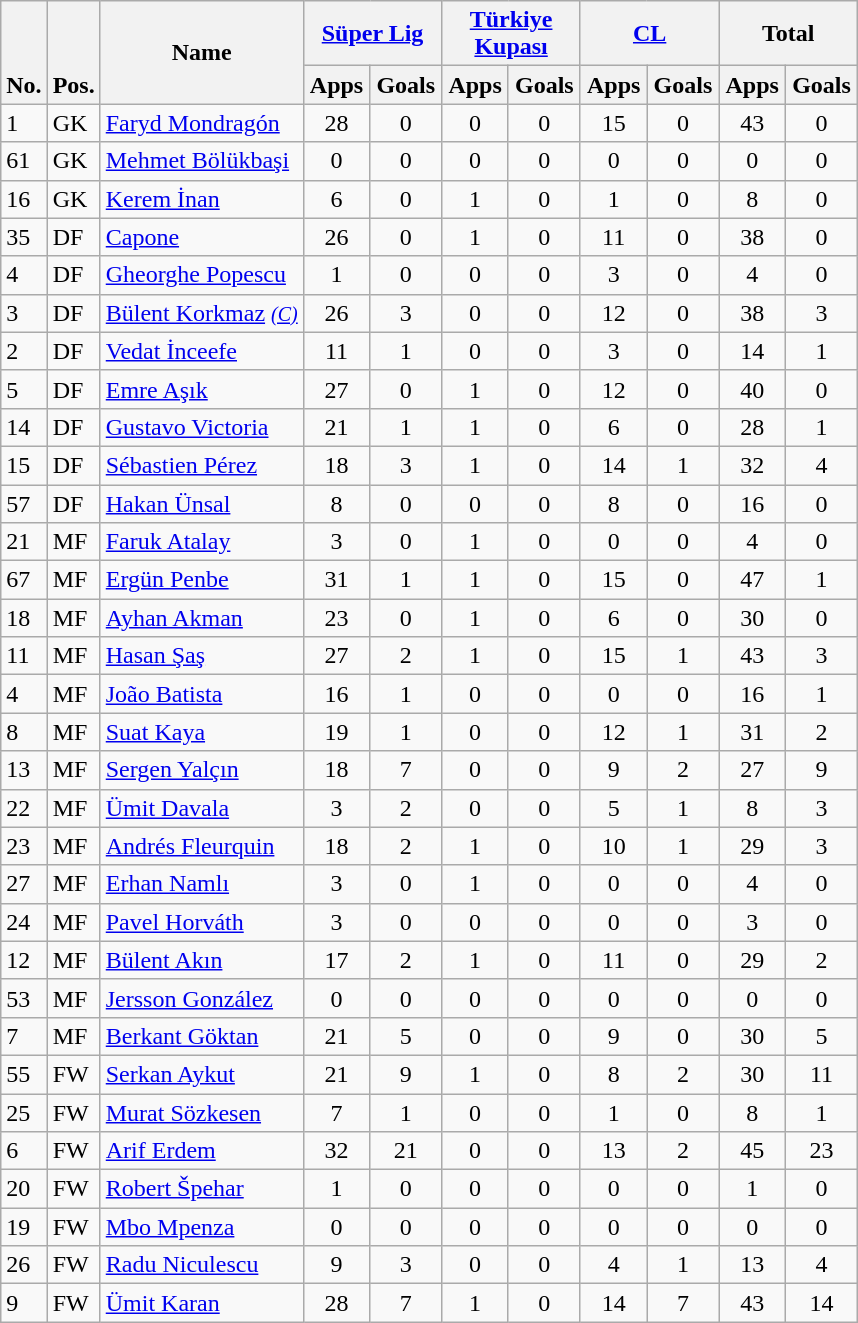<table class="wikitable sortable" style="text-align:center">
<tr>
<th rowspan="2" style="vertical-align:bottom;">No.</th>
<th rowspan="2" style="vertical-align:bottom;">Pos.</th>
<th rowspan="2">Name</th>
<th colspan="2" style="width:85px;"><a href='#'>Süper Lig</a></th>
<th colspan="2" style="width:85px;"><a href='#'>Türkiye Kupası</a></th>
<th colspan="2" style="width:85px;"><a href='#'>CL</a></th>
<th colspan="2" style="width:85px;">Total</th>
</tr>
<tr>
<th>Apps</th>
<th>Goals</th>
<th>Apps</th>
<th>Goals</th>
<th>Apps</th>
<th>Goals</th>
<th>Apps</th>
<th>Goals</th>
</tr>
<tr>
<td align="left">1</td>
<td align="left">GK</td>
<td align="left"> <a href='#'>Faryd Mondragón</a></td>
<td>28</td>
<td>0</td>
<td>0</td>
<td>0</td>
<td>15</td>
<td>0</td>
<td>43</td>
<td>0</td>
</tr>
<tr>
<td align="left">61</td>
<td align="left">GK</td>
<td align="left"> <a href='#'>Mehmet Bölükbaşi</a></td>
<td>0</td>
<td>0</td>
<td>0</td>
<td>0</td>
<td>0</td>
<td>0</td>
<td>0</td>
<td>0</td>
</tr>
<tr>
<td align="left">16</td>
<td align="left">GK</td>
<td align="left"> <a href='#'>Kerem İnan</a></td>
<td>6</td>
<td>0</td>
<td>1</td>
<td>0</td>
<td>1</td>
<td>0</td>
<td>8</td>
<td>0</td>
</tr>
<tr>
<td align="left">35</td>
<td align="left">DF</td>
<td align="left"> <a href='#'>Capone</a></td>
<td>26</td>
<td>0</td>
<td>1</td>
<td>0</td>
<td>11</td>
<td>0</td>
<td>38</td>
<td>0</td>
</tr>
<tr>
<td align="left">4</td>
<td align="left">DF</td>
<td align="left"> <a href='#'>Gheorghe Popescu</a></td>
<td>1</td>
<td>0</td>
<td>0</td>
<td>0</td>
<td>3</td>
<td>0</td>
<td>4</td>
<td>0</td>
</tr>
<tr>
<td align="left">3</td>
<td align="left">DF</td>
<td align="left"> <a href='#'>Bülent Korkmaz</a> <small><em><a href='#'>(C)</a></em></small></td>
<td>26</td>
<td>3</td>
<td>0</td>
<td>0</td>
<td>12</td>
<td>0</td>
<td>38</td>
<td>3</td>
</tr>
<tr>
<td align="left">2</td>
<td align="left">DF</td>
<td align="left"> <a href='#'>Vedat İnceefe</a></td>
<td>11</td>
<td>1</td>
<td>0</td>
<td>0</td>
<td>3</td>
<td>0</td>
<td>14</td>
<td>1</td>
</tr>
<tr>
<td align="left">5</td>
<td align="left">DF</td>
<td align="left"> <a href='#'>Emre Aşık</a></td>
<td>27</td>
<td>0</td>
<td>1</td>
<td>0</td>
<td>12</td>
<td>0</td>
<td>40</td>
<td>0</td>
</tr>
<tr>
<td align="left">14</td>
<td align="left">DF</td>
<td align="left"> <a href='#'>Gustavo Victoria</a></td>
<td>21</td>
<td>1</td>
<td>1</td>
<td>0</td>
<td>6</td>
<td>0</td>
<td>28</td>
<td>1</td>
</tr>
<tr>
<td align="left">15</td>
<td align="left">DF</td>
<td align="left"> <a href='#'>Sébastien Pérez</a></td>
<td>18</td>
<td>3</td>
<td>1</td>
<td>0</td>
<td>14</td>
<td>1</td>
<td>32</td>
<td>4</td>
</tr>
<tr>
<td align="left">57</td>
<td align="left">DF</td>
<td align="left"> <a href='#'>Hakan Ünsal</a></td>
<td>8</td>
<td>0</td>
<td>0</td>
<td>0</td>
<td>8</td>
<td>0</td>
<td>16</td>
<td>0</td>
</tr>
<tr>
<td align="left">21</td>
<td align="left">MF</td>
<td align="left"> <a href='#'>Faruk Atalay</a></td>
<td>3</td>
<td>0</td>
<td>1</td>
<td>0</td>
<td>0</td>
<td>0</td>
<td>4</td>
<td>0</td>
</tr>
<tr>
<td align="left">67</td>
<td align="left">MF</td>
<td align="left"> <a href='#'>Ergün Penbe</a></td>
<td>31</td>
<td>1</td>
<td>1</td>
<td>0</td>
<td>15</td>
<td>0</td>
<td>47</td>
<td>1</td>
</tr>
<tr>
<td align="left">18</td>
<td align="left">MF</td>
<td align="left"> <a href='#'>Ayhan Akman</a></td>
<td>23</td>
<td>0</td>
<td>1</td>
<td>0</td>
<td>6</td>
<td>0</td>
<td>30</td>
<td>0</td>
</tr>
<tr>
<td align="left">11</td>
<td align="left">MF</td>
<td align="left"> <a href='#'>Hasan Şaş</a></td>
<td>27</td>
<td>2</td>
<td>1</td>
<td>0</td>
<td>15</td>
<td>1</td>
<td>43</td>
<td>3</td>
</tr>
<tr>
<td align="left">4</td>
<td align="left">MF</td>
<td align="left"> <a href='#'>João Batista</a></td>
<td>16</td>
<td>1</td>
<td>0</td>
<td>0</td>
<td>0</td>
<td>0</td>
<td>16</td>
<td>1</td>
</tr>
<tr>
<td align="left">8</td>
<td align="left">MF</td>
<td align="left"> <a href='#'>Suat Kaya</a></td>
<td>19</td>
<td>1</td>
<td>0</td>
<td>0</td>
<td>12</td>
<td>1</td>
<td>31</td>
<td>2</td>
</tr>
<tr>
<td align="left">13</td>
<td align="left">MF</td>
<td align="left"> <a href='#'>Sergen Yalçın</a></td>
<td>18</td>
<td>7</td>
<td>0</td>
<td>0</td>
<td>9</td>
<td>2</td>
<td>27</td>
<td>9</td>
</tr>
<tr>
<td align="left">22</td>
<td align="left">MF</td>
<td align="left"> <a href='#'>Ümit Davala</a></td>
<td>3</td>
<td>2</td>
<td>0</td>
<td>0</td>
<td>5</td>
<td>1</td>
<td>8</td>
<td>3</td>
</tr>
<tr>
<td align="left">23</td>
<td align="left">MF</td>
<td align="left"> <a href='#'>Andrés Fleurquin</a></td>
<td>18</td>
<td>2</td>
<td>1</td>
<td>0</td>
<td>10</td>
<td>1</td>
<td>29</td>
<td>3</td>
</tr>
<tr>
<td align="left">27</td>
<td align="left">MF</td>
<td align="left"> <a href='#'>Erhan Namlı</a></td>
<td>3</td>
<td>0</td>
<td>1</td>
<td>0</td>
<td>0</td>
<td>0</td>
<td>4</td>
<td>0</td>
</tr>
<tr>
<td align="left">24</td>
<td align="left">MF</td>
<td align="left"> <a href='#'>Pavel Horváth</a></td>
<td>3</td>
<td>0</td>
<td>0</td>
<td>0</td>
<td>0</td>
<td>0</td>
<td>3</td>
<td>0</td>
</tr>
<tr>
<td align="left">12</td>
<td align="left">MF</td>
<td align="left"> <a href='#'>Bülent Akın</a></td>
<td>17</td>
<td>2</td>
<td>1</td>
<td>0</td>
<td>11</td>
<td>0</td>
<td>29</td>
<td>2</td>
</tr>
<tr>
<td align="left">53</td>
<td align="left">MF</td>
<td align="left"> <a href='#'>Jersson González</a></td>
<td>0</td>
<td>0</td>
<td>0</td>
<td>0</td>
<td>0</td>
<td>0</td>
<td>0</td>
<td>0</td>
</tr>
<tr>
<td align="left">7</td>
<td align="left">MF</td>
<td align="left"> <a href='#'>Berkant Göktan</a></td>
<td>21</td>
<td>5</td>
<td>0</td>
<td>0</td>
<td>9</td>
<td>0</td>
<td>30</td>
<td>5</td>
</tr>
<tr>
<td align="left">55</td>
<td align="left">FW</td>
<td align="left"> <a href='#'>Serkan Aykut</a></td>
<td>21</td>
<td>9</td>
<td>1</td>
<td>0</td>
<td>8</td>
<td>2</td>
<td>30</td>
<td>11</td>
</tr>
<tr>
<td align="left">25</td>
<td align="left">FW</td>
<td align="left"> <a href='#'>Murat Sözkesen</a></td>
<td>7</td>
<td>1</td>
<td>0</td>
<td>0</td>
<td>1</td>
<td>0</td>
<td>8</td>
<td>1</td>
</tr>
<tr>
<td align="left">6</td>
<td align="left">FW</td>
<td align="left"> <a href='#'>Arif Erdem</a></td>
<td>32</td>
<td>21</td>
<td>0</td>
<td>0</td>
<td>13</td>
<td>2</td>
<td>45</td>
<td>23</td>
</tr>
<tr>
<td align="left">20</td>
<td align="left">FW</td>
<td align="left"> <a href='#'>Robert Špehar</a></td>
<td>1</td>
<td>0</td>
<td>0</td>
<td>0</td>
<td>0</td>
<td>0</td>
<td>1</td>
<td>0</td>
</tr>
<tr>
<td align="left">19</td>
<td align="left">FW</td>
<td align="left"> <a href='#'>Mbo Mpenza</a></td>
<td>0</td>
<td>0</td>
<td>0</td>
<td>0</td>
<td>0</td>
<td>0</td>
<td>0</td>
<td>0</td>
</tr>
<tr>
<td align="left">26</td>
<td align="left">FW</td>
<td align="left"> <a href='#'>Radu Niculescu</a></td>
<td>9</td>
<td>3</td>
<td>0</td>
<td>0</td>
<td>4</td>
<td>1</td>
<td>13</td>
<td>4</td>
</tr>
<tr>
<td align="left">9</td>
<td align="left">FW</td>
<td align="left"> <a href='#'>Ümit Karan</a></td>
<td>28</td>
<td>7</td>
<td>1</td>
<td>0</td>
<td>14</td>
<td>7</td>
<td>43</td>
<td>14</td>
</tr>
</table>
